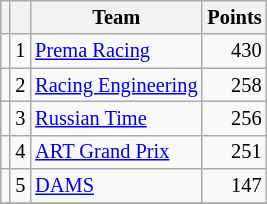<table class="wikitable" style="font-size: 85%;">
<tr>
<th></th>
<th></th>
<th>Team</th>
<th>Points</th>
</tr>
<tr>
<td align="left"></td>
<td align="center">1</td>
<td> <a href='#'>Prema Racing</a></td>
<td align="right">430</td>
</tr>
<tr>
<td align="left"></td>
<td align="center">2</td>
<td> <a href='#'>Racing Engineering</a></td>
<td align="right">258</td>
</tr>
<tr>
<td align="left"></td>
<td align="center">3</td>
<td> <a href='#'>Russian Time</a></td>
<td align="right">256</td>
</tr>
<tr>
<td align="left"></td>
<td align="center">4</td>
<td> <a href='#'>ART Grand Prix</a></td>
<td align="right">251</td>
</tr>
<tr>
<td align="left"></td>
<td align="center">5</td>
<td> <a href='#'>DAMS</a></td>
<td align="right">147</td>
</tr>
<tr>
</tr>
</table>
